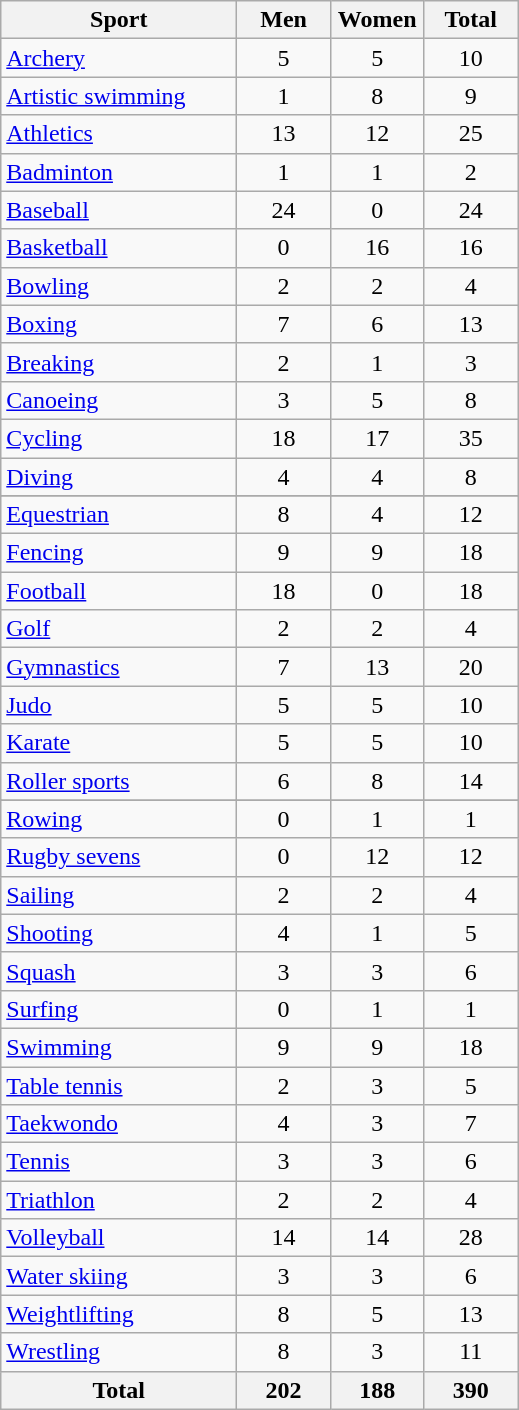<table class="wikitable sortable" style="text-align:center;">
<tr>
<th width=150>Sport</th>
<th width=55>Men</th>
<th width=55>Women</th>
<th width=55>Total</th>
</tr>
<tr>
<td align=left><a href='#'>Archery</a></td>
<td>5</td>
<td>5</td>
<td>10</td>
</tr>
<tr>
<td align=left><a href='#'>Artistic swimming</a></td>
<td>1</td>
<td>8</td>
<td>9</td>
</tr>
<tr>
<td align=left><a href='#'>Athletics</a></td>
<td>13</td>
<td>12</td>
<td>25</td>
</tr>
<tr>
<td align=left><a href='#'>Badminton</a></td>
<td>1</td>
<td>1</td>
<td>2</td>
</tr>
<tr>
<td align=left><a href='#'>Baseball</a></td>
<td>24</td>
<td>0</td>
<td>24</td>
</tr>
<tr>
<td align=left><a href='#'>Basketball</a></td>
<td>0</td>
<td>16</td>
<td>16</td>
</tr>
<tr>
<td align=left><a href='#'>Bowling</a></td>
<td>2</td>
<td>2</td>
<td>4</td>
</tr>
<tr>
<td align=left><a href='#'>Boxing</a></td>
<td>7</td>
<td>6</td>
<td>13</td>
</tr>
<tr>
<td align=left><a href='#'>Breaking</a></td>
<td>2</td>
<td>1</td>
<td>3</td>
</tr>
<tr>
<td align=left><a href='#'>Canoeing</a></td>
<td>3</td>
<td>5</td>
<td>8</td>
</tr>
<tr>
<td align=left><a href='#'>Cycling</a></td>
<td>18</td>
<td>17</td>
<td>35</td>
</tr>
<tr>
<td align=left><a href='#'>Diving</a></td>
<td>4</td>
<td>4</td>
<td>8</td>
</tr>
<tr>
</tr>
<tr>
<td align=left><a href='#'>Equestrian</a></td>
<td>8</td>
<td>4</td>
<td>12</td>
</tr>
<tr>
<td align=left><a href='#'>Fencing</a></td>
<td>9</td>
<td>9</td>
<td>18</td>
</tr>
<tr>
<td align=left><a href='#'>Football</a></td>
<td>18</td>
<td>0</td>
<td>18</td>
</tr>
<tr>
<td align=left><a href='#'>Golf</a></td>
<td>2</td>
<td>2</td>
<td>4</td>
</tr>
<tr>
<td align=left><a href='#'>Gymnastics</a></td>
<td>7</td>
<td>13</td>
<td>20</td>
</tr>
<tr>
<td align=left><a href='#'>Judo</a></td>
<td>5</td>
<td>5</td>
<td>10</td>
</tr>
<tr>
<td align=left><a href='#'>Karate</a></td>
<td>5</td>
<td>5</td>
<td>10</td>
</tr>
<tr>
<td align=left><a href='#'>Roller sports</a></td>
<td>6</td>
<td>8</td>
<td>14</td>
</tr>
<tr>
</tr>
<tr>
<td align=left><a href='#'>Rowing</a></td>
<td>0</td>
<td>1</td>
<td>1</td>
</tr>
<tr>
<td align=left><a href='#'>Rugby sevens</a></td>
<td>0</td>
<td>12</td>
<td>12</td>
</tr>
<tr>
<td align=left><a href='#'>Sailing</a></td>
<td>2</td>
<td>2</td>
<td>4</td>
</tr>
<tr>
<td align=left><a href='#'>Shooting</a></td>
<td>4</td>
<td>1</td>
<td>5</td>
</tr>
<tr>
<td align=left><a href='#'>Squash</a></td>
<td>3</td>
<td>3</td>
<td>6</td>
</tr>
<tr>
<td align=left><a href='#'>Surfing</a></td>
<td>0</td>
<td>1</td>
<td>1</td>
</tr>
<tr>
<td align=left><a href='#'>Swimming</a></td>
<td>9</td>
<td>9</td>
<td>18</td>
</tr>
<tr>
<td align=left><a href='#'>Table tennis</a></td>
<td>2</td>
<td>3</td>
<td>5</td>
</tr>
<tr>
<td align=left><a href='#'>Taekwondo</a></td>
<td>4</td>
<td>3</td>
<td>7</td>
</tr>
<tr>
<td align=left><a href='#'>Tennis</a></td>
<td>3</td>
<td>3</td>
<td>6</td>
</tr>
<tr>
<td align=left><a href='#'>Triathlon</a></td>
<td>2</td>
<td>2</td>
<td>4</td>
</tr>
<tr>
<td align=left><a href='#'>Volleyball</a></td>
<td>14</td>
<td>14</td>
<td>28</td>
</tr>
<tr>
<td align=left><a href='#'>Water skiing</a></td>
<td>3</td>
<td>3</td>
<td>6</td>
</tr>
<tr>
<td align=left><a href='#'>Weightlifting</a></td>
<td>8</td>
<td>5</td>
<td>13</td>
</tr>
<tr>
<td align=left><a href='#'>Wrestling</a></td>
<td>8</td>
<td>3</td>
<td>11</td>
</tr>
<tr>
<th>Total</th>
<th>202</th>
<th>188</th>
<th>390</th>
</tr>
</table>
